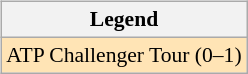<table>
<tr valign=top>
<td><br><table class=wikitable style=font-size:90%>
<tr>
<th>Legend</th>
</tr>
<tr bgcolor=moccasin>
<td>ATP Challenger Tour (0–1)</td>
</tr>
</table>
</td>
<td></td>
</tr>
</table>
